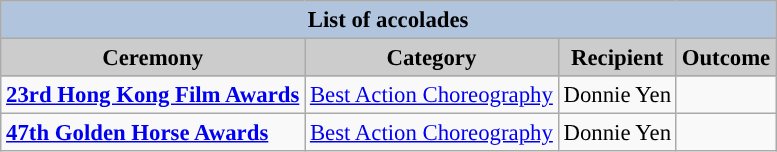<table class="wikitable" style="font-size:95%;" ;>
<tr style="background:#ccc; text-align:center;">
<th colspan="4" style="background: LightSteelBlue;">List of accolades</th>
</tr>
<tr style="background:#ccc; text-align:center;">
<th style="background:#ccc">Ceremony</th>
<th style="background:#ccc">Category</th>
<th style="background:#ccc">Recipient</th>
<th style="background:#ccc">Outcome</th>
</tr>
<tr>
<td><strong><a href='#'>23rd Hong Kong Film Awards</a></strong></td>
<td><a href='#'>Best Action Choreography</a></td>
<td>Donnie Yen</td>
<td></td>
</tr>
<tr>
<td><strong><a href='#'>47th Golden Horse Awards</a></strong></td>
<td><a href='#'>Best Action Choreography</a></td>
<td>Donnie Yen</td>
<td></td>
</tr>
</table>
